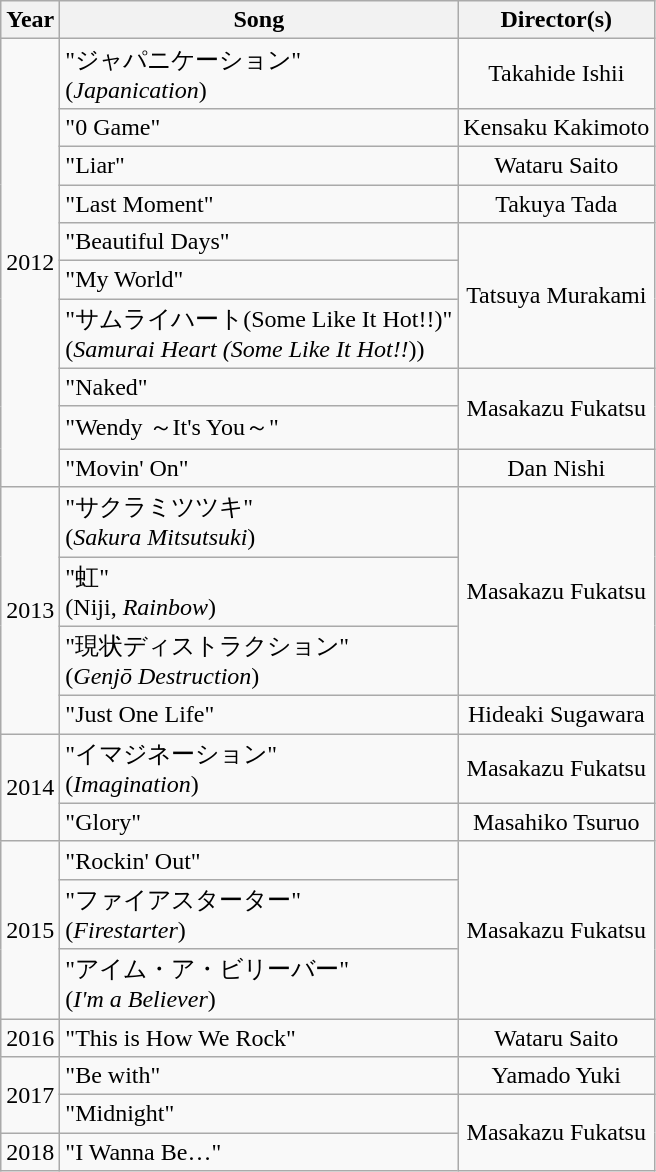<table class="wikitable">
<tr>
<th>Year</th>
<th>Song</th>
<th>Director(s)<br></th>
</tr>
<tr>
<td rowspan="10">2012</td>
<td>"ジャパニケーション"<br>(<em>Japanication</em>)</td>
<td align="center">Takahide Ishii</td>
</tr>
<tr>
<td>"0 Game"</td>
<td align="center">Kensaku Kakimoto</td>
</tr>
<tr>
<td>"Liar"</td>
<td align="center">Wataru Saito</td>
</tr>
<tr>
<td>"Last Moment"</td>
<td align="center">Takuya Tada</td>
</tr>
<tr>
<td>"Beautiful Days"</td>
<td align="center" rowspan="3">Tatsuya Murakami</td>
</tr>
<tr>
<td>"My World"</td>
</tr>
<tr>
<td>"サムライハート(Some Like It Hot!!)"<br>(<em>Samurai Heart (Some Like It Hot!!</em>))</td>
</tr>
<tr>
<td>"Naked"</td>
<td align="center" rowspan="2">Masakazu Fukatsu</td>
</tr>
<tr>
<td>"Wendy ～It's You～"</td>
</tr>
<tr>
<td>"Movin' On"</td>
<td align="center">Dan Nishi</td>
</tr>
<tr>
<td rowspan="4">2013</td>
<td>"サクラミツツキ"<br>(<em>Sakura Mitsutsuki</em>)</td>
<td align="center" rowspan="3">Masakazu Fukatsu</td>
</tr>
<tr>
<td>"虹"<br>(Niji, <em>Rainbow</em>)</td>
</tr>
<tr>
<td>"現状ディストラクション"<br>(<em>Genjō Destruction</em>)</td>
</tr>
<tr>
<td>"Just One Life"</td>
<td align="center">Hideaki Sugawara</td>
</tr>
<tr>
<td rowspan="2">2014</td>
<td>"イマジネーション"<br>(<em>Imagination</em>)</td>
<td align="center">Masakazu Fukatsu</td>
</tr>
<tr>
<td>"Glory"</td>
<td align="center">Masahiko Tsuruo</td>
</tr>
<tr>
<td rowspan="3">2015</td>
<td>"Rockin' Out"</td>
<td align="center" rowspan="3">Masakazu Fukatsu</td>
</tr>
<tr>
<td>"ファイアスターター"<br>(<em>Firestarter</em>)</td>
</tr>
<tr>
<td>"アイム・ア・ビリーバー"<br>(<em>I'm a Believer</em>)</td>
</tr>
<tr>
<td>2016</td>
<td>"This is How We Rock"</td>
<td align="center">Wataru Saito</td>
</tr>
<tr>
<td rowspan="2">2017</td>
<td>"Be with"</td>
<td align="center">Yamado Yuki</td>
</tr>
<tr>
<td>"Midnight"</td>
<td align="center" rowspan="2">Masakazu Fukatsu</td>
</tr>
<tr>
<td>2018</td>
<td>"I Wanna Be…"</td>
</tr>
</table>
